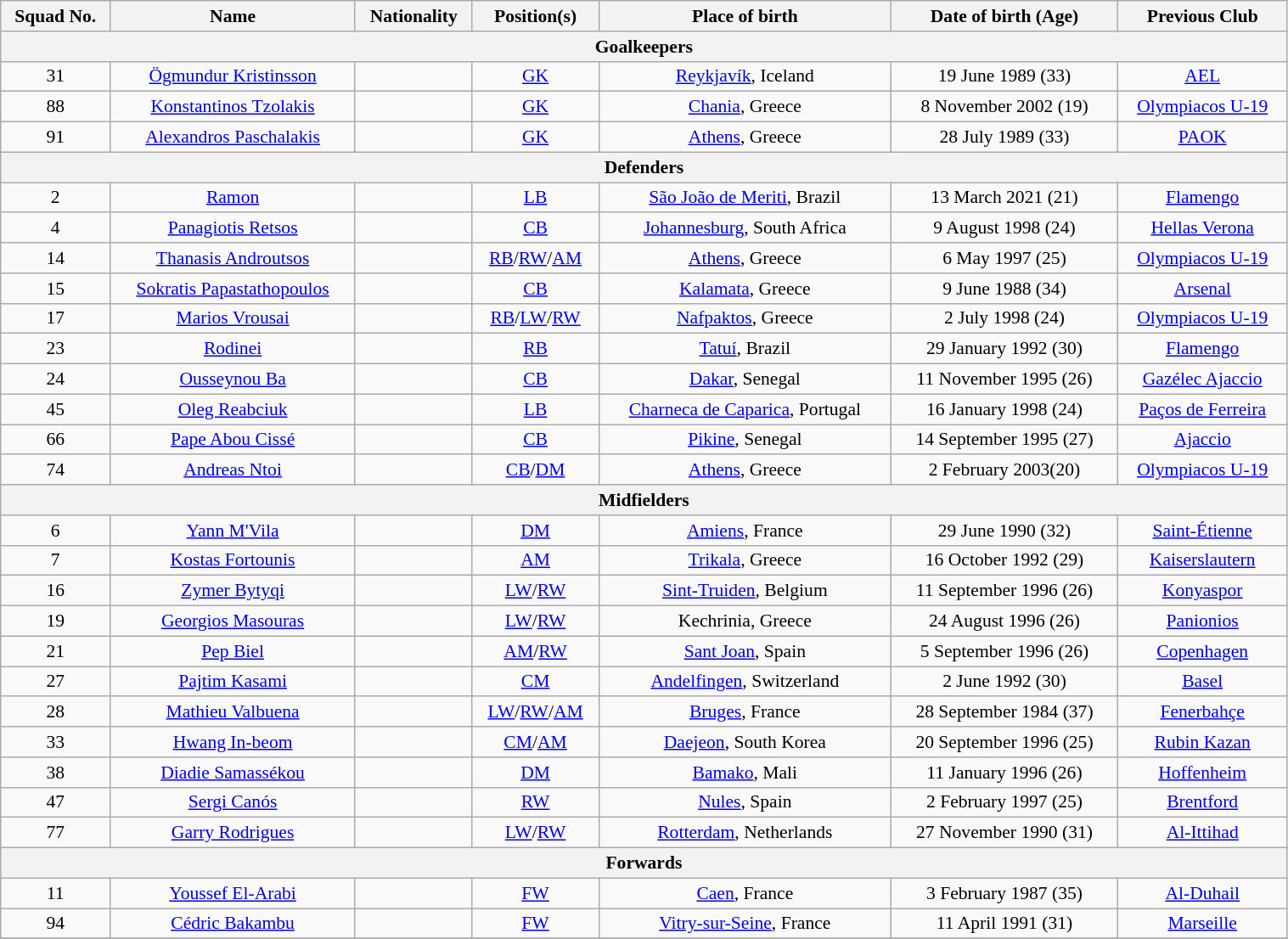<table class="wikitable" style="text-align:center; font-size:90%; width:80%">
<tr>
<th style="text-align:center;">Squad No.</th>
<th style="text-align:center;">Name</th>
<th style="text-align:center;">Nationality</th>
<th style="text-align:center;">Position(s)</th>
<th style="text-align:center;">Place of birth</th>
<th style="text-align:center;">Date of birth (Age)</th>
<th style="text-align:center;">Previous Club</th>
</tr>
<tr>
<th colspan="8" style="text-align:center">Goalkeepers</th>
</tr>
<tr>
<td>31</td>
<td><a href='#'>Ögmundur Kristinsson</a></td>
<td></td>
<td><a href='#'>GK</a></td>
<td><a href='#'>Reykjavík</a>, Iceland</td>
<td>19 June 1989 (33)</td>
<td> <a href='#'>AEL</a></td>
</tr>
<tr>
<td>88</td>
<td><a href='#'>Konstantinos Tzolakis</a></td>
<td></td>
<td><a href='#'>GK</a></td>
<td><a href='#'>Chania</a>, Greece</td>
<td>8 November 2002 (19)</td>
<td> <a href='#'>Olympiacos U-19</a></td>
</tr>
<tr>
<td>91</td>
<td><a href='#'>Alexandros Paschalakis</a></td>
<td></td>
<td><a href='#'>GK</a></td>
<td><a href='#'>Athens</a>, Greece</td>
<td>28 July 1989 (33)</td>
<td> <a href='#'>PAOK</a></td>
</tr>
<tr>
<th colspan="8" style="text-align:center">Defenders</th>
</tr>
<tr>
<td>2</td>
<td><a href='#'>Ramon</a></td>
<td></td>
<td><a href='#'>LB</a></td>
<td><a href='#'>São João de Meriti</a>, Brazil</td>
<td>13 March 2021 (21)</td>
<td> <a href='#'>Flamengo</a></td>
</tr>
<tr>
<td>4</td>
<td><a href='#'>Panagiotis Retsos</a></td>
<td></td>
<td><a href='#'>CB</a></td>
<td><a href='#'>Johannesburg</a>, South Africa</td>
<td>9 August 1998 (24)</td>
<td> <a href='#'>Hellas Verona</a></td>
</tr>
<tr>
<td>14</td>
<td><a href='#'>Thanasis Androutsos</a></td>
<td></td>
<td><a href='#'>RB</a>/<a href='#'>RW</a>/<a href='#'>AM</a></td>
<td><a href='#'>Athens</a>, Greece</td>
<td>6 May 1997 (25)</td>
<td> <a href='#'>Olympiacos U-19</a></td>
</tr>
<tr>
<td>15</td>
<td><a href='#'>Sokratis Papastathopoulos</a></td>
<td></td>
<td><a href='#'>CB</a></td>
<td><a href='#'>Kalamata</a>, Greece</td>
<td>9 June 1988 (34)</td>
<td> <a href='#'>Arsenal</a></td>
</tr>
<tr>
<td>17</td>
<td><a href='#'>Marios Vrousai</a></td>
<td></td>
<td><a href='#'>RB</a>/<a href='#'>LW</a>/<a href='#'>RW</a></td>
<td><a href='#'>Nafpaktos</a>, Greece</td>
<td>2 July 1998 (24)</td>
<td> <a href='#'>Olympiacos U-19</a></td>
</tr>
<tr>
<td>23</td>
<td><a href='#'>Rodinei</a></td>
<td></td>
<td><a href='#'>RB</a></td>
<td><a href='#'>Tatuí</a>, Brazil</td>
<td>29 January 1992 (30)</td>
<td> <a href='#'>Flamengo</a></td>
</tr>
<tr>
<td>24</td>
<td><a href='#'>Ousseynou Ba</a></td>
<td></td>
<td><a href='#'>CB</a></td>
<td><a href='#'>Dakar</a>, Senegal</td>
<td>11 November 1995 (26)</td>
<td> <a href='#'>Gazélec Ajaccio</a></td>
</tr>
<tr>
<td>45</td>
<td><a href='#'>Oleg Reabciuk</a></td>
<td></td>
<td><a href='#'>LB</a></td>
<td><a href='#'>Charneca de Caparica</a>, Portugal</td>
<td>16 January 1998 (24)</td>
<td> <a href='#'>Paços de Ferreira</a></td>
</tr>
<tr>
<td>66</td>
<td><a href='#'>Pape Abou Cissé</a></td>
<td></td>
<td><a href='#'>CB</a></td>
<td><a href='#'>Pikine</a>, Senegal</td>
<td>14 September 1995 (27)</td>
<td> <a href='#'>Ajaccio</a></td>
</tr>
<tr>
<td>74</td>
<td><a href='#'>Andreas Ntoi</a></td>
<td></td>
<td><a href='#'>CB</a>/<a href='#'>DM</a></td>
<td><a href='#'>Athens</a>, Greece</td>
<td>2 February 2003(20)</td>
<td> <a href='#'>Olympiacos U-19</a></td>
</tr>
<tr>
<th colspan="8" style="text-align:center">Midfielders</th>
</tr>
<tr>
<td>6</td>
<td><a href='#'>Yann M'Vila</a></td>
<td></td>
<td><a href='#'>DM</a></td>
<td><a href='#'>Amiens</a>, France</td>
<td>29 June 1990 (32)</td>
<td> <a href='#'>Saint-Étienne</a></td>
</tr>
<tr>
<td>7</td>
<td><a href='#'>Kostas Fortounis</a></td>
<td></td>
<td><a href='#'>AM</a></td>
<td><a href='#'>Trikala</a>, Greece</td>
<td>16 October 1992 (29)</td>
<td> <a href='#'>Kaiserslautern</a></td>
</tr>
<tr>
<td>16</td>
<td><a href='#'>Zymer Bytyqi</a></td>
<td></td>
<td><a href='#'>LW</a>/<a href='#'>RW</a></td>
<td><a href='#'>Sint-Truiden</a>, Belgium</td>
<td>11 September 1996 (26)</td>
<td> <a href='#'>Konyaspor</a></td>
</tr>
<tr>
<td>19</td>
<td><a href='#'>Georgios Masouras</a></td>
<td></td>
<td><a href='#'>LW</a>/<a href='#'>RW</a></td>
<td>Kechrinia, Greece</td>
<td>24 August 1996 (26)</td>
<td> <a href='#'>Panionios</a></td>
</tr>
<tr>
<td>21</td>
<td><a href='#'>Pep Biel</a></td>
<td></td>
<td><a href='#'>AM</a>/<a href='#'>RW</a></td>
<td><a href='#'>Sant Joan</a>, Spain</td>
<td>5 September 1996 (26)</td>
<td> <a href='#'>Copenhagen</a></td>
</tr>
<tr>
<td>27</td>
<td><a href='#'>Pajtim Kasami</a></td>
<td></td>
<td><a href='#'>CM</a></td>
<td><a href='#'>Andelfingen</a>, Switzerland</td>
<td>2 June 1992 (30)</td>
<td> <a href='#'>Basel</a></td>
</tr>
<tr>
<td>28</td>
<td><a href='#'>Mathieu Valbuena</a></td>
<td></td>
<td><a href='#'>LW</a>/<a href='#'>RW</a>/<a href='#'>AM</a></td>
<td><a href='#'>Bruges</a>, France</td>
<td>28 September 1984 (37)</td>
<td> <a href='#'>Fenerbahçe</a></td>
</tr>
<tr>
<td>33</td>
<td><a href='#'>Hwang In-beom</a></td>
<td></td>
<td><a href='#'>CM</a>/<a href='#'>AM</a></td>
<td><a href='#'>Daejeon</a>, South Korea</td>
<td>20 September 1996 (25)</td>
<td> <a href='#'>Rubin Kazan</a></td>
</tr>
<tr>
<td>38</td>
<td><a href='#'>Diadie Samassékou</a></td>
<td></td>
<td><a href='#'>DM</a></td>
<td><a href='#'>Bamako</a>, Mali</td>
<td>11 January 1996 (26)</td>
<td> <a href='#'>Hoffenheim</a></td>
</tr>
<tr>
<td>47</td>
<td><a href='#'>Sergi Canós</a></td>
<td></td>
<td><a href='#'>RW</a></td>
<td><a href='#'>Nules</a>, Spain</td>
<td>2 February 1997 (25)</td>
<td> <a href='#'>Brentford</a></td>
</tr>
<tr>
<td>77</td>
<td><a href='#'>Garry Rodrigues</a></td>
<td></td>
<td><a href='#'>LW</a>/<a href='#'>RW</a></td>
<td><a href='#'>Rotterdam</a>, Netherlands</td>
<td>27 November 1990 (31)</td>
<td> <a href='#'>Al-Ittihad</a></td>
</tr>
<tr>
<th colspan="8" style="text-align:center">Forwards</th>
</tr>
<tr>
<td>11</td>
<td><a href='#'>Youssef El-Arabi</a></td>
<td></td>
<td><a href='#'>FW</a></td>
<td><a href='#'>Caen</a>, France</td>
<td>3 February 1987 (35)</td>
<td> <a href='#'>Al-Duhail</a></td>
</tr>
<tr>
<td>94</td>
<td><a href='#'>Cédric Bakambu</a></td>
<td></td>
<td><a href='#'>FW</a></td>
<td><a href='#'>Vitry-sur-Seine</a>, France</td>
<td>11 April 1991 (31)</td>
<td> <a href='#'>Marseille</a></td>
</tr>
<tr>
</tr>
</table>
